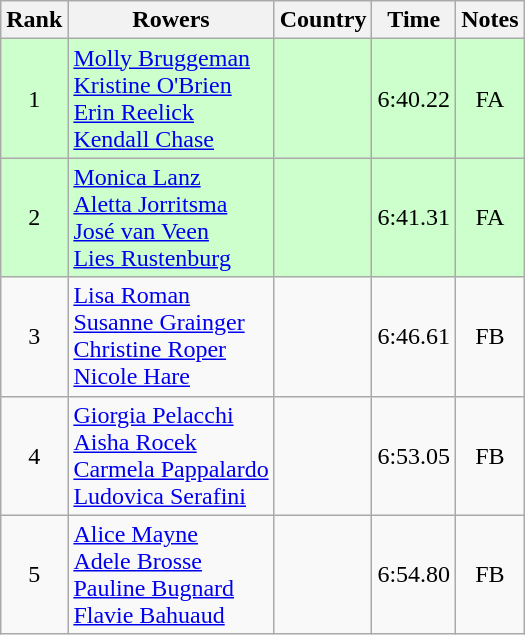<table class="wikitable" style="text-align:center">
<tr>
<th>Rank</th>
<th>Rowers</th>
<th>Country</th>
<th>Time</th>
<th>Notes</th>
</tr>
<tr bgcolor=ccffcc>
<td>1</td>
<td align="left"><a href='#'>Molly Bruggeman</a><br><a href='#'>Kristine O'Brien</a><br><a href='#'>Erin Reelick</a><br><a href='#'>Kendall Chase</a></td>
<td align="left"></td>
<td>6:40.22</td>
<td>FA</td>
</tr>
<tr bgcolor=ccffcc>
<td>2</td>
<td align="left"><a href='#'>Monica Lanz</a><br><a href='#'>Aletta Jorritsma</a><br><a href='#'>José van Veen</a><br><a href='#'>Lies Rustenburg</a></td>
<td align="left"></td>
<td>6:41.31</td>
<td>FA</td>
</tr>
<tr>
<td>3</td>
<td align="left"><a href='#'>Lisa Roman</a><br><a href='#'>Susanne Grainger</a><br><a href='#'>Christine Roper</a><br><a href='#'>Nicole Hare</a></td>
<td align="left"></td>
<td>6:46.61</td>
<td>FB</td>
</tr>
<tr>
<td>4</td>
<td align="left"><a href='#'>Giorgia Pelacchi</a><br><a href='#'>Aisha Rocek</a><br><a href='#'>Carmela Pappalardo</a><br><a href='#'>Ludovica Serafini</a></td>
<td align="left"></td>
<td>6:53.05</td>
<td>FB</td>
</tr>
<tr>
<td>5</td>
<td align="left"><a href='#'>Alice Mayne</a><br><a href='#'>Adele Brosse</a><br><a href='#'>Pauline Bugnard</a><br><a href='#'>Flavie Bahuaud</a></td>
<td align="left"></td>
<td>6:54.80</td>
<td>FB</td>
</tr>
</table>
